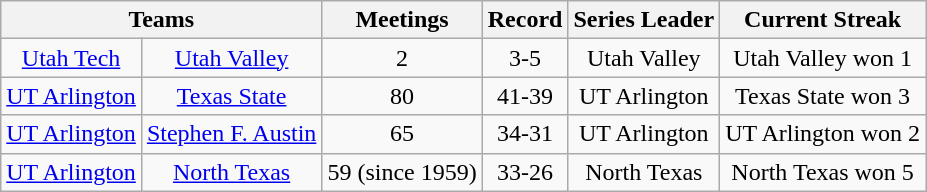<table class=wikitable style="text-align:center">
<tr>
<th colspan=2>Teams</th>
<th>Meetings</th>
<th>Record</th>
<th>Series Leader</th>
<th>Current Streak</th>
</tr>
<tr>
<td><a href='#'>Utah Tech</a></td>
<td><a href='#'>Utah Valley</a></td>
<td>2</td>
<td>3-5</td>
<td>Utah Valley</td>
<td>Utah Valley won 1</td>
</tr>
<tr>
<td><a href='#'>UT Arlington</a></td>
<td><a href='#'>Texas State</a></td>
<td>80</td>
<td>41-39</td>
<td>UT Arlington</td>
<td>Texas State won 3</td>
</tr>
<tr>
<td><a href='#'>UT Arlington</a></td>
<td><a href='#'>Stephen F. Austin</a></td>
<td>65</td>
<td>34-31</td>
<td>UT Arlington</td>
<td>UT Arlington won 2</td>
</tr>
<tr>
<td><a href='#'>UT Arlington</a></td>
<td><a href='#'>North Texas</a></td>
<td>59 (since 1959)</td>
<td>33-26</td>
<td>North Texas</td>
<td>North Texas won 5</td>
</tr>
</table>
